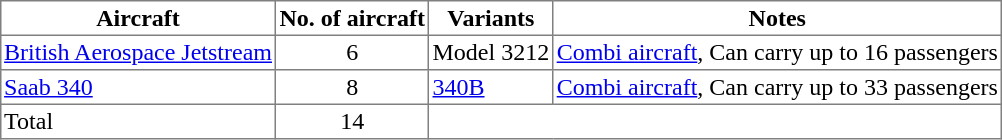<table class="toccolours" border="1" cellpadding="2" style="border-collapse:collapse;margin:1em auto;">
<tr>
<th>Aircraft</th>
<th>No. of aircraft</th>
<th>Variants</th>
<th>Notes</th>
</tr>
<tr>
<td><a href='#'>British Aerospace Jetstream</a></td>
<td align=center>6</td>
<td>Model 3212</td>
<td><a href='#'>Combi aircraft</a>, Can carry up to 16 passengers</td>
</tr>
<tr>
<td><a href='#'>Saab 340</a></td>
<td align=center>8</td>
<td><a href='#'>340B</a></td>
<td><a href='#'>Combi aircraft</a>, Can carry up to 33 passengers</td>
</tr>
<tr>
<td>Total</td>
<td align=center>14</td>
<td colspan="2"></td>
</tr>
</table>
